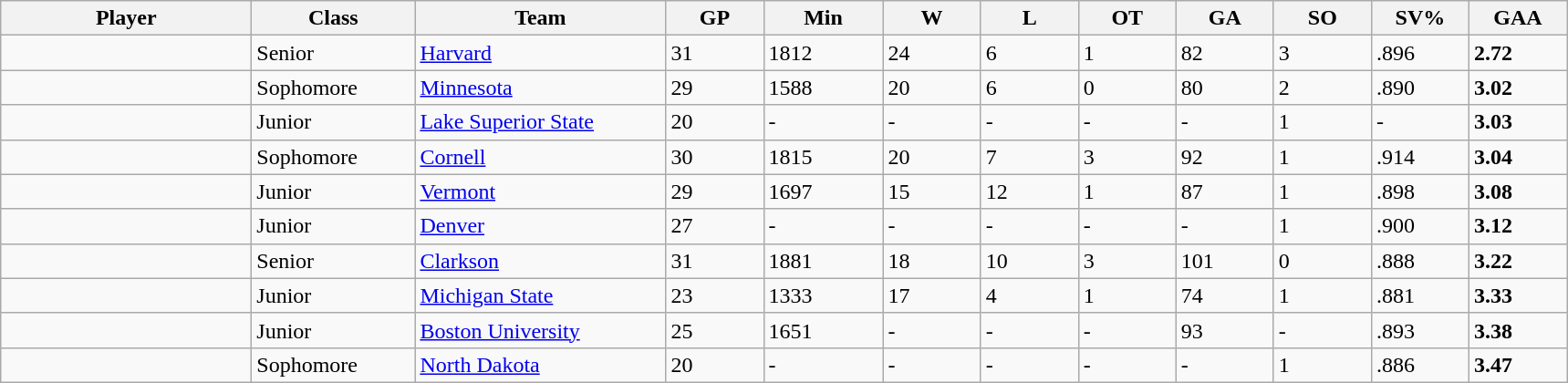<table class="wikitable sortable">
<tr>
<th style="width: 11em;">Player</th>
<th style="width: 7em;">Class</th>
<th style="width: 11em;">Team</th>
<th style="width: 4em;">GP</th>
<th style="width: 5em;">Min</th>
<th style="width: 4em;">W</th>
<th style="width: 4em;">L</th>
<th style="width: 4em;">OT</th>
<th style="width: 4em;">GA</th>
<th style="width: 4em;">SO</th>
<th style="width: 4em;">SV%</th>
<th style="width: 4em;">GAA</th>
</tr>
<tr>
<td></td>
<td>Senior</td>
<td><a href='#'>Harvard</a></td>
<td>31</td>
<td>1812</td>
<td>24</td>
<td>6</td>
<td>1</td>
<td>82</td>
<td>3</td>
<td>.896</td>
<td><strong>2.72</strong></td>
</tr>
<tr>
<td></td>
<td>Sophomore</td>
<td><a href='#'>Minnesota</a></td>
<td>29</td>
<td>1588</td>
<td>20</td>
<td>6</td>
<td>0</td>
<td>80</td>
<td>2</td>
<td>.890</td>
<td><strong>3.02</strong></td>
</tr>
<tr>
<td></td>
<td>Junior</td>
<td><a href='#'>Lake Superior State</a></td>
<td>20</td>
<td>-</td>
<td>-</td>
<td>-</td>
<td>-</td>
<td>-</td>
<td>1</td>
<td>-</td>
<td><strong>3.03</strong></td>
</tr>
<tr>
<td></td>
<td>Sophomore</td>
<td><a href='#'>Cornell</a></td>
<td>30</td>
<td>1815</td>
<td>20</td>
<td>7</td>
<td>3</td>
<td>92</td>
<td>1</td>
<td>.914</td>
<td><strong>3.04</strong></td>
</tr>
<tr>
<td></td>
<td>Junior</td>
<td><a href='#'>Vermont</a></td>
<td>29</td>
<td>1697</td>
<td>15</td>
<td>12</td>
<td>1</td>
<td>87</td>
<td>1</td>
<td>.898</td>
<td><strong>3.08</strong></td>
</tr>
<tr>
<td></td>
<td>Junior</td>
<td><a href='#'>Denver</a></td>
<td>27</td>
<td>-</td>
<td>-</td>
<td>-</td>
<td>-</td>
<td>-</td>
<td>1</td>
<td>.900</td>
<td><strong>3.12</strong></td>
</tr>
<tr>
<td></td>
<td>Senior</td>
<td><a href='#'>Clarkson</a></td>
<td>31</td>
<td>1881</td>
<td>18</td>
<td>10</td>
<td>3</td>
<td>101</td>
<td>0</td>
<td>.888</td>
<td><strong>3.22</strong></td>
</tr>
<tr>
<td></td>
<td>Junior</td>
<td><a href='#'>Michigan State</a></td>
<td>23</td>
<td>1333</td>
<td>17</td>
<td>4</td>
<td>1</td>
<td>74</td>
<td>1</td>
<td>.881</td>
<td><strong>3.33</strong></td>
</tr>
<tr>
<td></td>
<td>Junior</td>
<td><a href='#'>Boston University</a></td>
<td>25</td>
<td>1651</td>
<td>-</td>
<td>-</td>
<td>-</td>
<td>93</td>
<td>-</td>
<td>.893</td>
<td><strong>3.38</strong></td>
</tr>
<tr>
<td></td>
<td>Sophomore</td>
<td><a href='#'>North Dakota</a></td>
<td>20</td>
<td>-</td>
<td>-</td>
<td>-</td>
<td>-</td>
<td>-</td>
<td>1</td>
<td>.886</td>
<td><strong>3.47</strong></td>
</tr>
</table>
